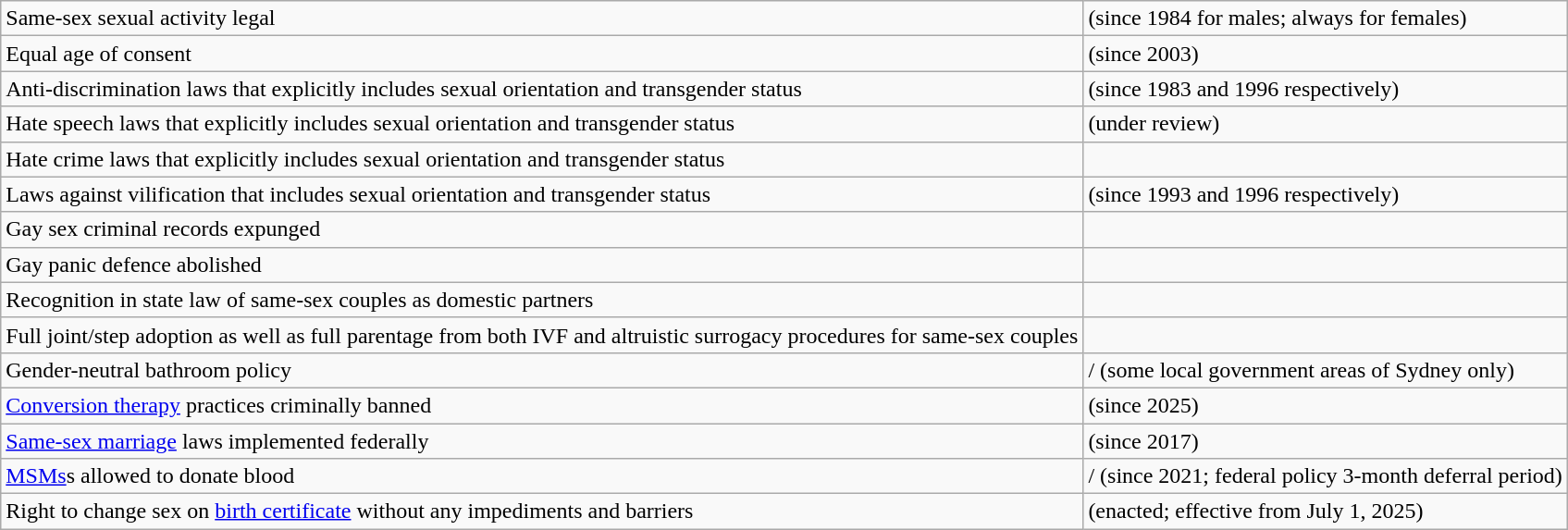<table class="wikitable">
<tr>
<td>Same-sex sexual activity legal</td>
<td> (since 1984 for males; always for females)</td>
</tr>
<tr>
<td>Equal age of consent</td>
<td> (since 2003)</td>
</tr>
<tr>
<td>Anti-discrimination laws that explicitly includes sexual orientation and transgender status</td>
<td> (since 1983 and 1996 respectively)</td>
</tr>
<tr>
<td>Hate speech laws that explicitly includes sexual orientation and transgender status</td>
<td> (under review)</td>
</tr>
<tr>
<td>Hate crime laws that explicitly includes sexual orientation and transgender status</td>
<td></td>
</tr>
<tr>
<td>Laws against vilification that includes sexual orientation and transgender status</td>
<td> (since 1993 and 1996 respectively)</td>
</tr>
<tr>
<td>Gay sex criminal records expunged</td>
<td></td>
</tr>
<tr>
<td>Gay panic defence abolished</td>
<td></td>
</tr>
<tr>
<td>Recognition in state law of same-sex couples as domestic partners</td>
<td></td>
</tr>
<tr>
<td>Full joint/step adoption as well as full parentage from both IVF and altruistic surrogacy procedures for same-sex couples</td>
<td></td>
</tr>
<tr>
<td>Gender-neutral bathroom policy</td>
<td>/ (some local government areas of Sydney only)</td>
</tr>
<tr>
<td><a href='#'>Conversion therapy</a> practices criminally banned</td>
<td> (since 2025)</td>
</tr>
<tr>
<td><a href='#'>Same-sex marriage</a> laws implemented federally</td>
<td> (since 2017)</td>
</tr>
<tr>
<td><a href='#'>MSMs</a>s allowed to donate blood</td>
<td>/ (since 2021; federal policy 3-month deferral period)</td>
</tr>
<tr>
<td>Right to change sex on <a href='#'>birth certificate</a> without any impediments and barriers</td>
<td> (enacted; effective from July 1, 2025)</td>
</tr>
</table>
